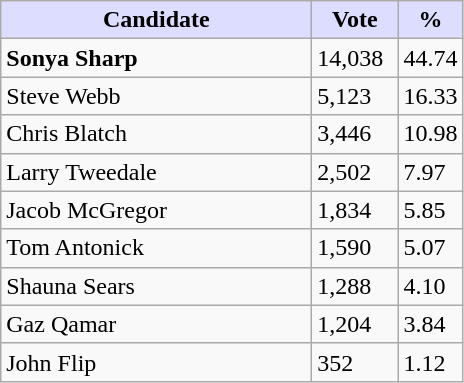<table class="wikitable">
<tr>
<th style="background:#ddf; width:200px;">Candidate</th>
<th style="background:#ddf; width:50px;">Vote</th>
<th style="background:#ddf; width:30px;">%</th>
</tr>
<tr>
<td><strong>Sonya Sharp</strong></td>
<td>14,038</td>
<td>44.74</td>
</tr>
<tr>
<td>Steve Webb</td>
<td>5,123</td>
<td>16.33</td>
</tr>
<tr>
<td>Chris Blatch</td>
<td>3,446</td>
<td>10.98</td>
</tr>
<tr>
<td>Larry Tweedale</td>
<td>2,502</td>
<td>7.97</td>
</tr>
<tr>
<td>Jacob McGregor</td>
<td>1,834</td>
<td>5.85</td>
</tr>
<tr>
<td>Tom Antonick</td>
<td>1,590</td>
<td>5.07</td>
</tr>
<tr>
<td>Shauna Sears</td>
<td>1,288</td>
<td>4.10</td>
</tr>
<tr>
<td>Gaz Qamar</td>
<td>1,204</td>
<td>3.84</td>
</tr>
<tr>
<td>John Flip</td>
<td>352</td>
<td>1.12</td>
</tr>
</table>
